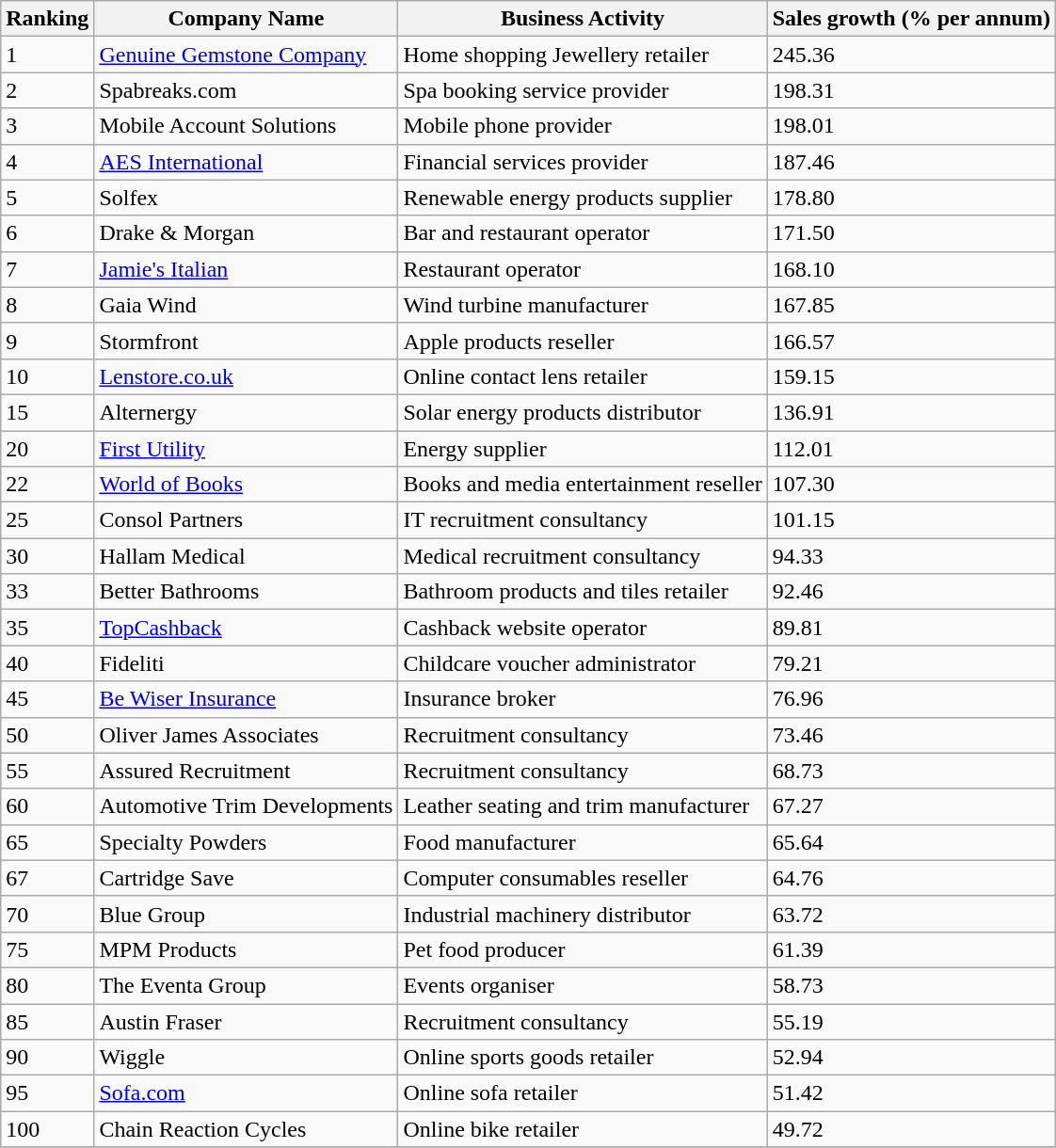<table class="wikitable sortable">
<tr>
<th>Ranking</th>
<th>Company Name</th>
<th>Business Activity</th>
<th>Sales growth (% per annum)</th>
</tr>
<tr>
<td>1</td>
<td><a href='#'>Genuine Gemstone Company</a></td>
<td>Home shopping Jewellery retailer</td>
<td>245.36</td>
</tr>
<tr>
<td>2</td>
<td>Spabreaks.com</td>
<td>Spa booking service provider</td>
<td>198.31</td>
</tr>
<tr>
<td>3</td>
<td>Mobile Account Solutions</td>
<td>Mobile phone provider</td>
<td>198.01</td>
</tr>
<tr>
<td>4</td>
<td><a href='#'>AES International</a></td>
<td>Financial services provider</td>
<td>187.46</td>
</tr>
<tr>
<td>5</td>
<td>Solfex</td>
<td>Renewable energy products supplier</td>
<td>178.80</td>
</tr>
<tr>
<td>6</td>
<td>Drake & Morgan</td>
<td>Bar and restaurant operator</td>
<td>171.50</td>
</tr>
<tr>
<td>7</td>
<td><a href='#'>Jamie's Italian</a></td>
<td>Restaurant operator</td>
<td>168.10</td>
</tr>
<tr>
<td>8</td>
<td>Gaia Wind</td>
<td>Wind turbine manufacturer</td>
<td>167.85</td>
</tr>
<tr>
<td>9</td>
<td>Stormfront</td>
<td>Apple products reseller</td>
<td>166.57</td>
</tr>
<tr>
<td>10</td>
<td><a href='#'>Lenstore.co.uk</a></td>
<td>Online contact lens retailer</td>
<td>159.15</td>
</tr>
<tr>
<td>15</td>
<td>Alternergy</td>
<td>Solar energy products distributor</td>
<td>136.91</td>
</tr>
<tr>
<td>20</td>
<td><a href='#'>First Utility</a></td>
<td>Energy supplier</td>
<td>112.01</td>
</tr>
<tr>
<td>22</td>
<td><a href='#'>World of Books</a></td>
<td>Books and media entertainment reseller</td>
<td>107.30</td>
</tr>
<tr>
<td>25</td>
<td>Consol Partners</td>
<td>IT recruitment consultancy</td>
<td>101.15</td>
</tr>
<tr>
<td>30</td>
<td>Hallam Medical</td>
<td>Medical recruitment consultancy</td>
<td>94.33</td>
</tr>
<tr>
<td>33</td>
<td>Better Bathrooms</td>
<td>Bathroom products and tiles retailer</td>
<td>92.46</td>
</tr>
<tr>
<td>35</td>
<td><a href='#'>TopCashback</a></td>
<td>Cashback website operator</td>
<td>89.81</td>
</tr>
<tr>
<td>40</td>
<td>Fideliti</td>
<td>Childcare voucher administrator</td>
<td>79.21</td>
</tr>
<tr>
<td>45</td>
<td><a href='#'>Be Wiser Insurance</a></td>
<td>Insurance broker</td>
<td>76.96</td>
</tr>
<tr>
<td>50</td>
<td>Oliver James Associates</td>
<td>Recruitment consultancy</td>
<td>73.46</td>
</tr>
<tr>
<td>55</td>
<td>Assured Recruitment</td>
<td>Recruitment consultancy</td>
<td>68.73</td>
</tr>
<tr>
<td>60</td>
<td>Automotive Trim Developments</td>
<td>Leather seating and trim manufacturer</td>
<td>67.27</td>
</tr>
<tr>
<td>65</td>
<td>Specialty Powders</td>
<td>Food manufacturer</td>
<td>65.64</td>
</tr>
<tr>
<td>67</td>
<td>Cartridge Save</td>
<td>Computer consumables reseller</td>
<td>64.76</td>
</tr>
<tr>
<td>70</td>
<td>Blue Group</td>
<td>Industrial machinery distributor</td>
<td>63.72</td>
</tr>
<tr>
<td>75</td>
<td>MPM Products</td>
<td>Pet food producer</td>
<td>61.39</td>
</tr>
<tr>
<td>80</td>
<td>The Eventa Group</td>
<td>Events organiser</td>
<td>58.73</td>
</tr>
<tr>
<td>85</td>
<td>Austin Fraser</td>
<td>Recruitment consultancy</td>
<td>55.19</td>
</tr>
<tr>
<td>90</td>
<td>Wiggle</td>
<td>Online sports goods retailer</td>
<td>52.94</td>
</tr>
<tr>
<td>95</td>
<td><a href='#'>Sofa.com</a></td>
<td>Online sofa retailer</td>
<td>51.42</td>
</tr>
<tr>
<td>100</td>
<td>Chain Reaction Cycles</td>
<td>Online bike retailer</td>
<td>49.72</td>
</tr>
<tr>
</tr>
</table>
